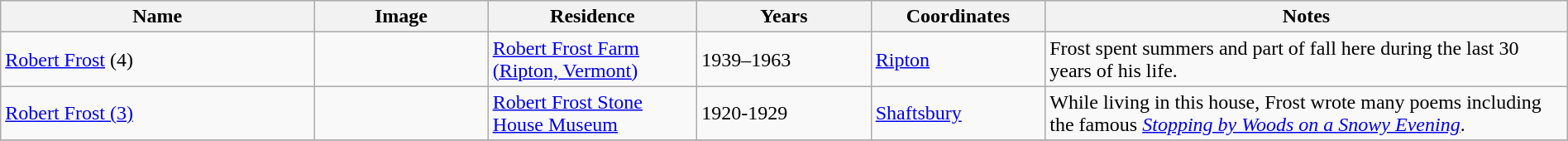<table class="wikitable sortable" style="width: 100%">
<tr>
<th width="18%">Name</th>
<th width="10%">Image</th>
<th width="12%">Residence</th>
<th width="10%">Years</th>
<th width="10%">Coordinates</th>
<th width="30%">Notes</th>
</tr>
<tr>
<td><a href='#'>Robert Frost</a> (4)</td>
<td></td>
<td><a href='#'>Robert Frost Farm (Ripton, Vermont)</a></td>
<td>1939–1963</td>
<td><a href='#'>Ripton</a> <br></td>
<td>Frost spent summers and part of fall here during the last 30 years of his life.</td>
</tr>
<tr>
<td><a href='#'>Robert Frost (3)</a></td>
<td></td>
<td><a href='#'>Robert Frost Stone House Museum</a></td>
<td>1920-1929</td>
<td><a href='#'>Shaftsbury</a> <br></td>
<td>While living in this house, Frost wrote many poems including the famous <em><a href='#'>Stopping by Woods on a Snowy Evening</a></em>.</td>
</tr>
<tr>
</tr>
</table>
